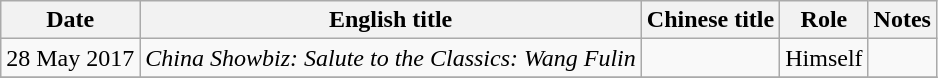<table class="wikitable">
<tr>
<th>Date</th>
<th>English title</th>
<th>Chinese title</th>
<th>Role</th>
<th>Notes</th>
</tr>
<tr>
<td>28 May 2017</td>
<td><em>China Showbiz: Salute to the Classics: Wang Fulin</em></td>
<td></td>
<td>Himself</td>
<td></td>
</tr>
<tr>
</tr>
</table>
